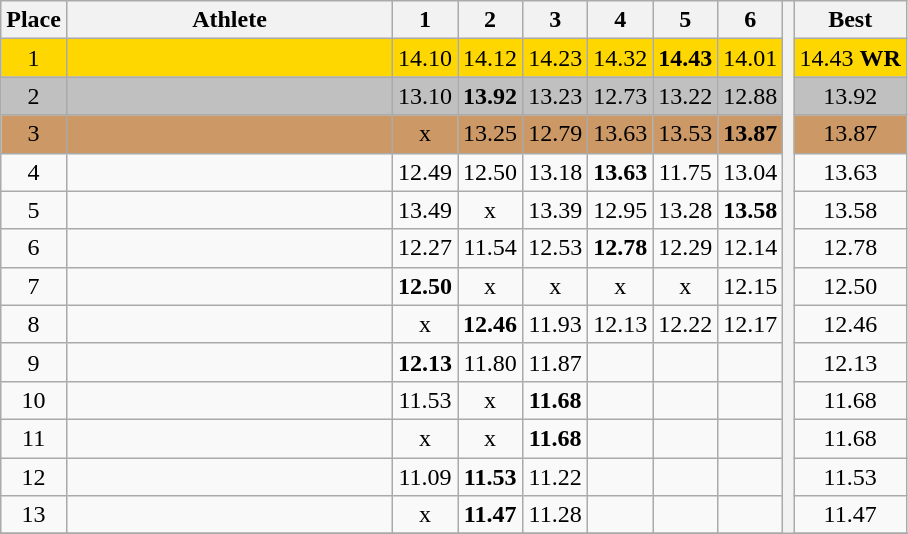<table class="wikitable" style="text-align:center">
<tr>
<th>Place</th>
<th width=210>Athlete</th>
<th>1</th>
<th>2</th>
<th>3</th>
<th>4</th>
<th>5</th>
<th>6</th>
<th rowspan=20></th>
<th>Best</th>
</tr>
<tr bgcolor=gold>
<td>1</td>
<td align=left></td>
<td>14.10</td>
<td>14.12</td>
<td>14.23</td>
<td>14.32</td>
<td><strong>14.43</strong></td>
<td>14.01</td>
<td>14.43 <strong>WR</strong></td>
</tr>
<tr bgcolor=silver>
<td>2</td>
<td align=left></td>
<td>13.10</td>
<td><strong>13.92</strong></td>
<td>13.23</td>
<td>12.73</td>
<td>13.22</td>
<td>12.88</td>
<td>13.92</td>
</tr>
<tr bgcolor=cc9966>
<td>3</td>
<td align=left></td>
<td>x</td>
<td>13.25</td>
<td>12.79</td>
<td>13.63</td>
<td>13.53</td>
<td><strong>13.87</strong></td>
<td>13.87</td>
</tr>
<tr>
<td>4</td>
<td align=left></td>
<td>12.49</td>
<td>12.50</td>
<td>13.18</td>
<td><strong>13.63</strong></td>
<td>11.75</td>
<td>13.04</td>
<td>13.63</td>
</tr>
<tr>
<td>5</td>
<td align=left></td>
<td>13.49</td>
<td>x</td>
<td>13.39</td>
<td>12.95</td>
<td>13.28</td>
<td><strong>13.58</strong></td>
<td>13.58</td>
</tr>
<tr>
<td>6</td>
<td align=left></td>
<td>12.27</td>
<td>11.54</td>
<td>12.53</td>
<td><strong>12.78</strong></td>
<td>12.29</td>
<td>12.14</td>
<td>12.78</td>
</tr>
<tr>
<td>7</td>
<td align=left></td>
<td><strong>12.50</strong></td>
<td>x</td>
<td>x</td>
<td>x</td>
<td>x</td>
<td>12.15</td>
<td>12.50</td>
</tr>
<tr>
<td>8</td>
<td align=left></td>
<td>x</td>
<td><strong>12.46</strong></td>
<td>11.93</td>
<td>12.13</td>
<td>12.22</td>
<td>12.17</td>
<td>12.46</td>
</tr>
<tr>
<td>9</td>
<td align=left></td>
<td><strong>12.13</strong></td>
<td>11.80</td>
<td>11.87</td>
<td></td>
<td></td>
<td></td>
<td>12.13</td>
</tr>
<tr>
<td>10</td>
<td align=left></td>
<td>11.53</td>
<td>x</td>
<td><strong>11.68</strong></td>
<td></td>
<td></td>
<td></td>
<td>11.68</td>
</tr>
<tr>
<td>11</td>
<td align=left></td>
<td>x</td>
<td>x</td>
<td><strong>11.68</strong></td>
<td></td>
<td></td>
<td></td>
<td>11.68</td>
</tr>
<tr>
<td>12</td>
<td align=left></td>
<td>11.09</td>
<td><strong>11.53</strong></td>
<td>11.22</td>
<td></td>
<td></td>
<td></td>
<td>11.53</td>
</tr>
<tr>
<td>13</td>
<td align=left></td>
<td>x</td>
<td><strong>11.47</strong></td>
<td>11.28</td>
<td></td>
<td></td>
<td></td>
<td>11.47</td>
</tr>
<tr>
</tr>
</table>
